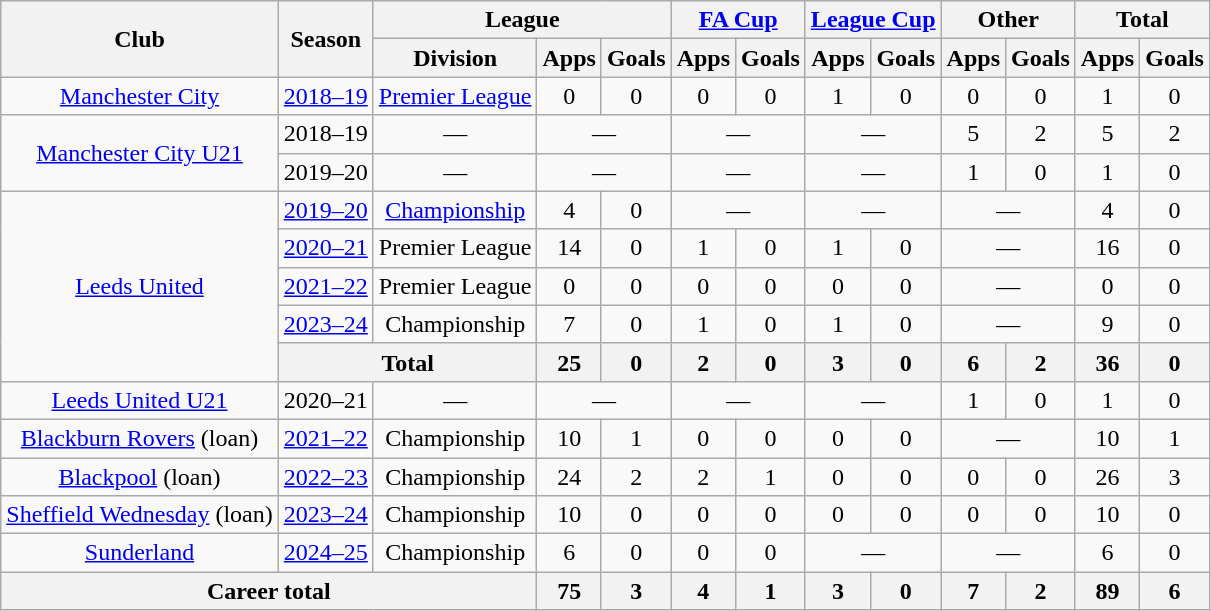<table class="wikitable" style="text-align:center">
<tr>
<th rowspan="2">Club</th>
<th rowspan="2">Season</th>
<th colspan="3">League</th>
<th colspan="2"><a href='#'>FA Cup</a></th>
<th colspan="2"><a href='#'>League Cup</a></th>
<th colspan="2">Other</th>
<th colspan="2">Total</th>
</tr>
<tr>
<th>Division</th>
<th>Apps</th>
<th>Goals</th>
<th>Apps</th>
<th>Goals</th>
<th>Apps</th>
<th>Goals</th>
<th>Apps</th>
<th>Goals</th>
<th>Apps</th>
<th>Goals</th>
</tr>
<tr>
<td><a href='#'>Manchester City</a></td>
<td><a href='#'>2018–19</a></td>
<td><a href='#'>Premier League</a></td>
<td>0</td>
<td>0</td>
<td>0</td>
<td>0</td>
<td>1</td>
<td>0</td>
<td>0</td>
<td>0</td>
<td>1</td>
<td>0</td>
</tr>
<tr>
<td rowspan=2><a href='#'>Manchester City U21</a></td>
<td>2018–19</td>
<td>—</td>
<td colspan="2">—</td>
<td colspan="2">—</td>
<td colspan="2">—</td>
<td>5</td>
<td>2</td>
<td>5</td>
<td>2</td>
</tr>
<tr>
<td>2019–20</td>
<td>—</td>
<td colspan="2">—</td>
<td colspan="2">—</td>
<td colspan="2">—</td>
<td>1</td>
<td>0</td>
<td>1</td>
<td>0</td>
</tr>
<tr>
<td rowspan="5"><a href='#'>Leeds United</a></td>
<td><a href='#'>2019–20</a></td>
<td><a href='#'>Championship</a></td>
<td>4</td>
<td>0</td>
<td colspan="2">—</td>
<td colspan="2">—</td>
<td colspan="2">—</td>
<td>4</td>
<td>0</td>
</tr>
<tr>
<td><a href='#'>2020–21</a></td>
<td>Premier League</td>
<td>14</td>
<td>0</td>
<td>1</td>
<td>0</td>
<td>1</td>
<td>0</td>
<td colspan="2">—</td>
<td>16</td>
<td>0</td>
</tr>
<tr>
<td><a href='#'>2021–22</a></td>
<td>Premier League</td>
<td>0</td>
<td>0</td>
<td>0</td>
<td>0</td>
<td>0</td>
<td>0</td>
<td colspan="2">—</td>
<td>0</td>
<td>0</td>
</tr>
<tr>
<td><a href='#'>2023–24</a></td>
<td>Championship</td>
<td>7</td>
<td>0</td>
<td>1</td>
<td>0</td>
<td>1</td>
<td>0</td>
<td colspan="2">—</td>
<td>9</td>
<td>0</td>
</tr>
<tr>
<th colspan=2>Total</th>
<th>25</th>
<th>0</th>
<th>2</th>
<th>0</th>
<th>3</th>
<th>0</th>
<th>6</th>
<th>2</th>
<th>36</th>
<th>0</th>
</tr>
<tr>
<td><a href='#'>Leeds United U21</a></td>
<td>2020–21</td>
<td>—</td>
<td colspan="2">—</td>
<td colspan="2">—</td>
<td colspan="2">—</td>
<td>1</td>
<td>0</td>
<td>1</td>
<td>0</td>
</tr>
<tr>
<td><a href='#'>Blackburn Rovers</a> (loan)</td>
<td><a href='#'>2021–22</a></td>
<td>Championship</td>
<td>10</td>
<td>1</td>
<td>0</td>
<td>0</td>
<td>0</td>
<td>0</td>
<td colspan="2">—</td>
<td>10</td>
<td>1</td>
</tr>
<tr>
<td><a href='#'>Blackpool</a> (loan)</td>
<td><a href='#'>2022–23</a></td>
<td>Championship</td>
<td>24</td>
<td>2</td>
<td>2</td>
<td>1</td>
<td>0</td>
<td>0</td>
<td>0</td>
<td>0</td>
<td>26</td>
<td>3</td>
</tr>
<tr>
<td><a href='#'>Sheffield Wednesday</a> (loan)</td>
<td><a href='#'>2023–24</a></td>
<td>Championship</td>
<td>10</td>
<td>0</td>
<td>0</td>
<td>0</td>
<td>0</td>
<td>0</td>
<td>0</td>
<td>0</td>
<td>10</td>
<td>0</td>
</tr>
<tr>
<td><a href='#'>Sunderland</a></td>
<td><a href='#'>2024–25</a></td>
<td>Championship</td>
<td>6</td>
<td>0</td>
<td>0</td>
<td>0</td>
<td colspan="2">—</td>
<td colspan="2">—</td>
<td>6</td>
<td>0</td>
</tr>
<tr>
<th colspan=3>Career total</th>
<th>75</th>
<th>3</th>
<th>4</th>
<th>1</th>
<th>3</th>
<th>0</th>
<th>7</th>
<th>2</th>
<th>89</th>
<th>6</th>
</tr>
</table>
